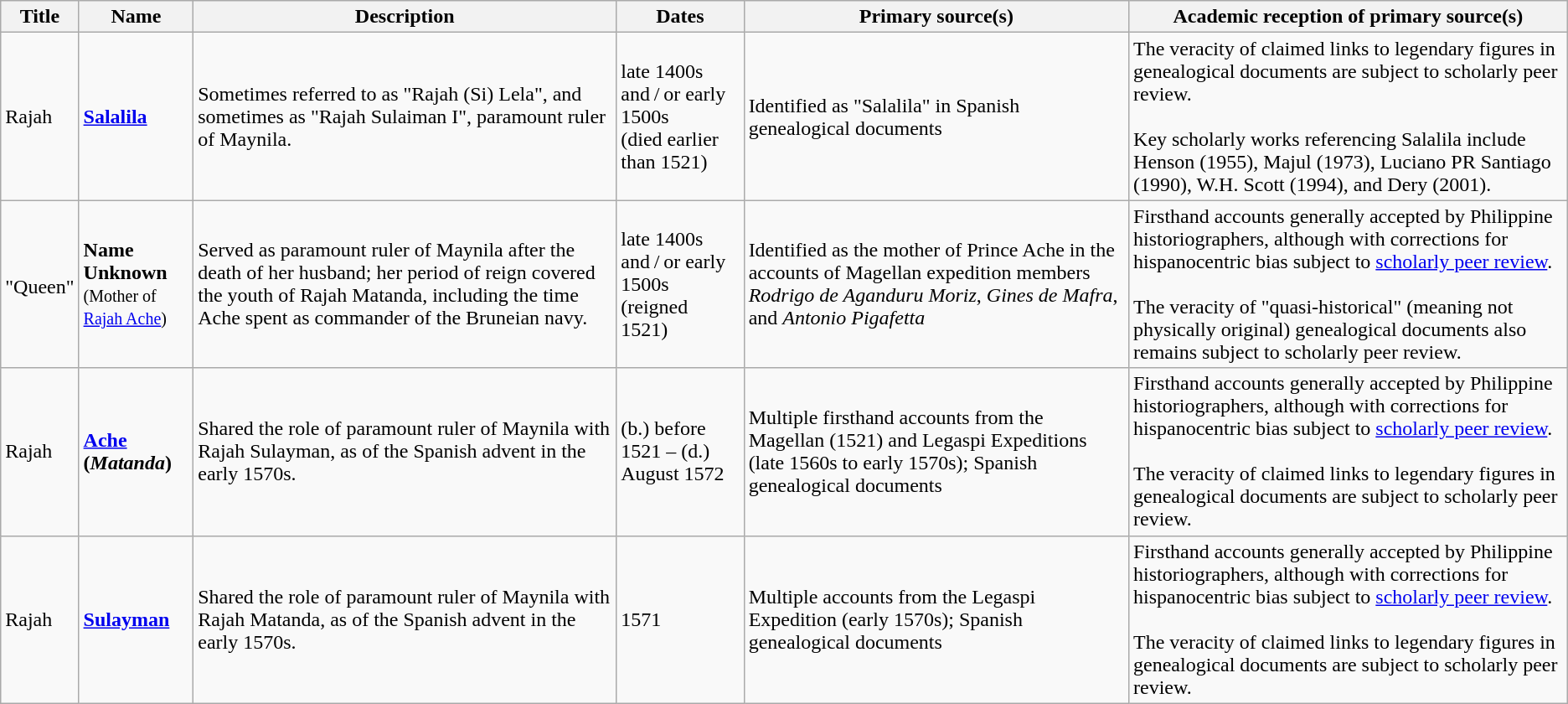<table class="wikitable">
<tr>
<th>Title</th>
<th>Name</th>
<th width=27%>Description</th>
<th>Dates</th>
<th>Primary source(s)</th>
<th width=28%>Academic reception of primary source(s)</th>
</tr>
<tr>
<td>Rajah</td>
<td><strong><a href='#'>Salalila</a></strong></td>
<td>Sometimes referred to as "Rajah (Si) Lela", and sometimes as "Rajah Sulaiman I", paramount ruler of Maynila.</td>
<td> late 1400s and / or early 1500s <br>(died earlier than 1521)</td>
<td>Identified as "Salalila" in Spanish genealogical documents</td>
<td>The veracity of claimed links to legendary figures in genealogical documents are subject to scholarly peer review.<br><br> Key scholarly works referencing Salalila include Henson (1955), Majul (1973), Luciano PR Santiago (1990), W.H. Scott (1994), and Dery (2001).</td>
</tr>
<tr>
<td>"Queen"<sup></sup></td>
<td><strong>Name Unknown</strong><br><small>(Mother of <a href='#'>Rajah Ache</a>)</small></td>
<td>Served as paramount ruler of Maynila after the death of her husband; her period of reign covered the youth of Rajah Matanda, including the time Ache spent as commander of the Bruneian navy.</td>
<td> late 1400s and / or early 1500s <br>(reigned  1521)</td>
<td>Identified as the mother of Prince Ache in the accounts of Magellan expedition members <em>Rodrigo de Aganduru Moriz</em>, <em>Gines de Mafra</em>, and <em>Antonio Pigafetta</em></td>
<td>Firsthand accounts generally accepted by Philippine historiographers, although with corrections for hispanocentric bias subject to <a href='#'>scholarly peer review</a>. <br><br>The veracity of "quasi-historical" (meaning not physically original) genealogical documents also remains subject to scholarly peer review.</td>
</tr>
<tr>
<td>Rajah</td>
<td><strong><a href='#'>Ache</a><br>(<em>Matanda</em>)</strong></td>
<td>Shared the role of paramount ruler of Maynila with Rajah Sulayman, as of the Spanish advent in the early 1570s.</td>
<td>(b.) before 1521 – (d.) August 1572</td>
<td>Multiple firsthand accounts from the Magellan (1521) and Legaspi Expeditions (late 1560s to early 1570s); Spanish genealogical documents</td>
<td>Firsthand accounts generally accepted by Philippine historiographers, although with corrections for hispanocentric bias subject to <a href='#'>scholarly peer review</a>. <br><br>The veracity of claimed links to legendary figures in genealogical documents are subject to scholarly peer review.</td>
</tr>
<tr>
<td>Rajah</td>
<td><strong><a href='#'>Sulayman</a></strong></td>
<td>Shared the role of paramount ruler of Maynila with Rajah Matanda, as of the Spanish advent in the early 1570s.</td>
<td> 1571</td>
<td>Multiple accounts from the Legaspi Expedition (early 1570s); Spanish genealogical documents</td>
<td>Firsthand accounts generally accepted by Philippine historiographers, although with corrections for hispanocentric bias subject to <a href='#'>scholarly peer review</a>. <br><br>The veracity of claimed links to legendary figures in genealogical documents are subject to scholarly peer review.</td>
</tr>
</table>
